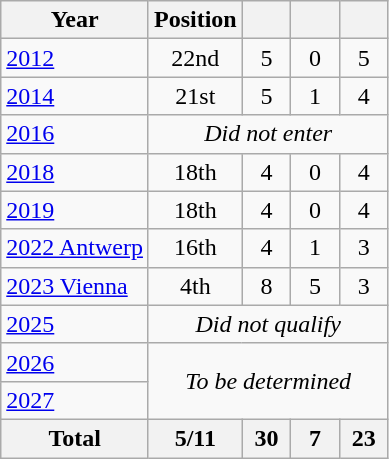<table class="wikitable" style="text-align: center;">
<tr>
<th>Year</th>
<th>Position</th>
<th width=25px></th>
<th width=25px></th>
<th width=25px></th>
</tr>
<tr>
<td style="text-align:left;"> <a href='#'>2012</a></td>
<td>22nd</td>
<td>5</td>
<td>0</td>
<td>5</td>
</tr>
<tr>
<td style="text-align:left;"> <a href='#'>2014</a></td>
<td>21st</td>
<td>5</td>
<td>1</td>
<td>4</td>
</tr>
<tr>
<td style="text-align:left;"> <a href='#'>2016</a></td>
<td colspan="4"><em>Did not enter</em></td>
</tr>
<tr>
<td style="text-align:left;"> <a href='#'>2018</a></td>
<td>18th</td>
<td>4</td>
<td>0</td>
<td>4</td>
</tr>
<tr>
<td style="text-align:left;"> <a href='#'>2019</a></td>
<td>18th</td>
<td>4</td>
<td>0</td>
<td>4</td>
</tr>
<tr>
<td style="text-align:left;"> <a href='#'>2022 Antwerp</a></td>
<td>16th</td>
<td>4</td>
<td>1</td>
<td>3</td>
</tr>
<tr>
<td style="text-align:left;"> <a href='#'>2023 Vienna</a></td>
<td>4th</td>
<td>8</td>
<td>5</td>
<td>3</td>
</tr>
<tr>
<td style="text-align:left;"> <a href='#'>2025</a></td>
<td colspan="4"><em>Did not qualify</em></td>
</tr>
<tr>
<td style="text-align:left;"> <a href='#'>2026</a></td>
<td colspan="4" rowspan="2"><em>To be determined</em></td>
</tr>
<tr>
<td style="text-align:left;"> <a href='#'>2027</a></td>
</tr>
<tr>
<th>Total</th>
<th>5/11</th>
<th>30</th>
<th>7</th>
<th>23</th>
</tr>
</table>
